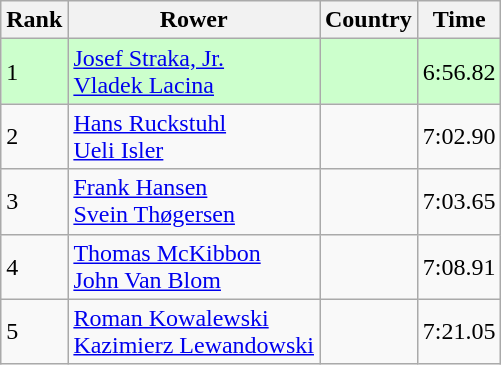<table class="wikitable sortable" style="text-align:middle">
<tr>
<th>Rank</th>
<th>Rower</th>
<th>Country</th>
<th>Time</th>
</tr>
<tr bgcolor=ccffcc>
<td>1</td>
<td><a href='#'>Josef Straka, Jr.</a><br><a href='#'>Vladek Lacina</a></td>
<td></td>
<td>6:56.82</td>
</tr>
<tr>
<td>2</td>
<td><a href='#'>Hans Ruckstuhl</a><br><a href='#'>Ueli Isler</a></td>
<td></td>
<td>7:02.90</td>
</tr>
<tr>
<td>3</td>
<td><a href='#'>Frank Hansen</a><br><a href='#'>Svein Thøgersen</a></td>
<td></td>
<td>7:03.65</td>
</tr>
<tr>
<td>4</td>
<td><a href='#'>Thomas McKibbon</a><br><a href='#'>John Van Blom</a></td>
<td></td>
<td>7:08.91</td>
</tr>
<tr>
<td>5</td>
<td><a href='#'>Roman Kowalewski</a><br><a href='#'>Kazimierz Lewandowski</a></td>
<td></td>
<td>7:21.05</td>
</tr>
</table>
